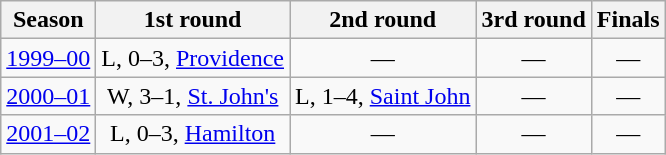<table class="wikitable" style="text-align:center">
<tr>
<th>Season</th>
<th>1st round</th>
<th>2nd round</th>
<th>3rd round</th>
<th>Finals</th>
</tr>
<tr>
<td><a href='#'>1999–00</a></td>
<td>L, 0–3, <a href='#'>Providence</a></td>
<td>—</td>
<td>—</td>
<td>—</td>
</tr>
<tr>
<td><a href='#'>2000–01</a></td>
<td>W, 3–1,  <a href='#'>St. John's</a></td>
<td>L, 1–4, <a href='#'>Saint John</a></td>
<td>—</td>
<td>—</td>
</tr>
<tr>
<td><a href='#'>2001–02</a></td>
<td>L, 0–3, <a href='#'>Hamilton</a></td>
<td>—</td>
<td>—</td>
<td>—</td>
</tr>
</table>
